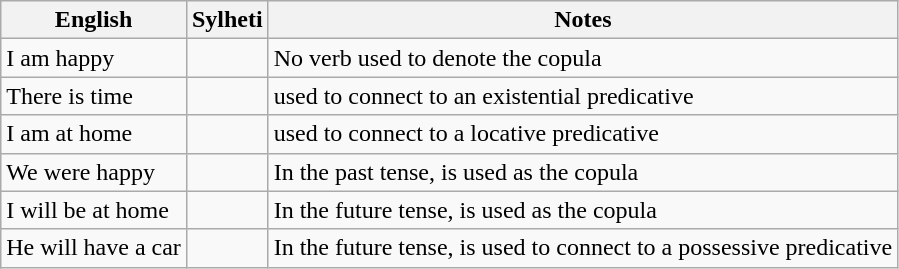<table class="wikitable">
<tr>
<th>English</th>
<th>Sylheti</th>
<th>Notes</th>
</tr>
<tr>
<td>I am happy</td>
<td></td>
<td>No verb used to denote the copula</td>
</tr>
<tr>
<td>There is time</td>
<td></td>
<td> used to connect to an existential predicative</td>
</tr>
<tr>
<td>I am at home</td>
<td></td>
<td> used to connect to a locative predicative</td>
</tr>
<tr>
<td>We were happy</td>
<td></td>
<td>In the past tense,  is used as the copula</td>
</tr>
<tr>
<td>I will be at home</td>
<td></td>
<td>In the future tense,  is used as the copula</td>
</tr>
<tr>
<td>He will have a car</td>
<td></td>
<td>In the future tense,  is used to connect to a possessive predicative</td>
</tr>
</table>
